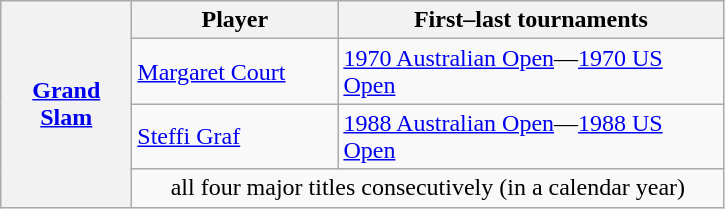<table class="wikitable nowrap">
<tr>
<th rowspan="4" width="80"><a href='#'>Grand Slam</a></th>
<th>Player</th>
<th>First–last tournaments</th>
</tr>
<tr>
<td width="130"> <a href='#'>Margaret Court</a></td>
<td width="250"><a href='#'>1970 Australian Open</a>—<a href='#'>1970 US Open</a></td>
</tr>
<tr>
<td width="130"> <a href='#'>Steffi Graf</a></td>
<td width="250"><a href='#'>1988 Australian Open</a>—<a href='#'>1988 US Open</a></td>
</tr>
<tr>
<td colspan=3 align=center>all four major titles consecutively (in a calendar year)</td>
</tr>
</table>
